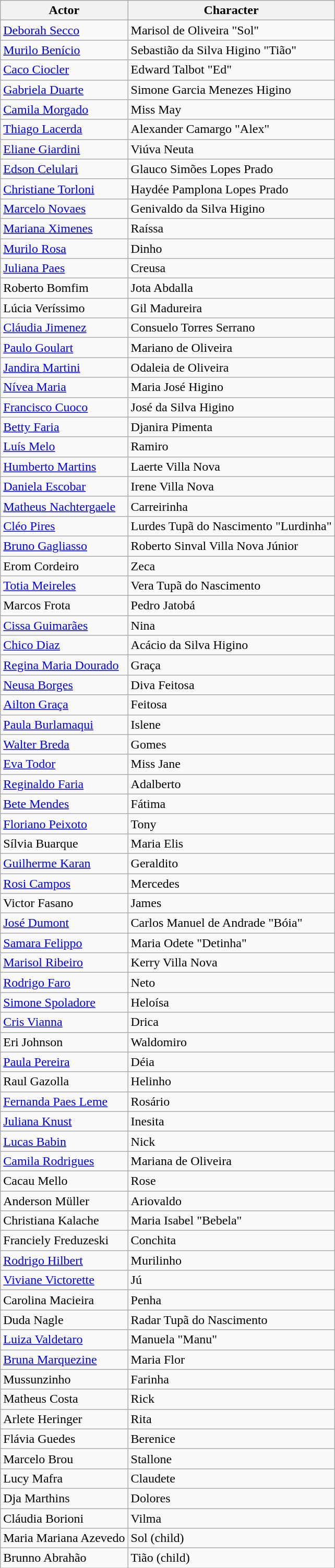<table class="wikitable sortable">
<tr>
<th>Actor</th>
<th>Character</th>
</tr>
<tr>
<td><a href='#'>Deborah Secco</a></td>
<td>Marisol de Oliveira "Sol"</td>
</tr>
<tr>
<td><a href='#'>Murilo Benício</a></td>
<td>Sebastião da Silva Higino "Tião"</td>
</tr>
<tr>
<td><a href='#'>Caco Ciocler</a></td>
<td>Edward Talbot "Ed"</td>
</tr>
<tr>
<td><a href='#'>Gabriela Duarte</a></td>
<td>Simone Garcia Menezes Higino</td>
</tr>
<tr>
<td><a href='#'>Camila Morgado</a></td>
<td>Miss May</td>
</tr>
<tr>
<td><a href='#'>Thiago Lacerda</a></td>
<td>Alexander Camargo "Alex"</td>
</tr>
<tr>
<td><a href='#'>Eliane Giardini</a></td>
<td>Viúva Neuta</td>
</tr>
<tr>
<td><a href='#'>Edson Celulari</a></td>
<td>Glauco Simões Lopes Prado</td>
</tr>
<tr>
<td><a href='#'>Christiane Torloni</a></td>
<td>Haydée Pamplona Lopes Prado</td>
</tr>
<tr>
<td><a href='#'>Marcelo Novaes</a></td>
<td>Genivaldo da Silva Higino</td>
</tr>
<tr>
<td><a href='#'>Mariana Ximenes</a></td>
<td>Raíssa</td>
</tr>
<tr>
<td><a href='#'>Murilo Rosa</a></td>
<td>Dinho</td>
</tr>
<tr>
<td><a href='#'>Juliana Paes</a></td>
<td>Creusa</td>
</tr>
<tr>
<td>Roberto Bomfim</td>
<td>Jota Abdalla</td>
</tr>
<tr>
<td>Lúcia Veríssimo</td>
<td>Gil Madureira</td>
</tr>
<tr>
<td><a href='#'>Cláudia Jimenez</a></td>
<td>Consuelo Torres Serrano</td>
</tr>
<tr>
<td><a href='#'>Paulo Goulart</a></td>
<td>Mariano de Oliveira</td>
</tr>
<tr>
<td><a href='#'>Jandira Martini</a></td>
<td>Odaleia de Oliveira</td>
</tr>
<tr>
<td><a href='#'>Nívea Maria</a></td>
<td>Maria José Higino</td>
</tr>
<tr>
<td><a href='#'>Francisco Cuoco</a></td>
<td>José da Silva Higino</td>
</tr>
<tr>
<td><a href='#'>Betty Faria</a></td>
<td>Djanira Pimenta</td>
</tr>
<tr>
<td><a href='#'>Luís Melo</a></td>
<td>Ramiro</td>
</tr>
<tr>
<td><a href='#'>Humberto Martins</a></td>
<td>Laerte Villa Nova</td>
</tr>
<tr>
<td><a href='#'>Daniela Escobar</a></td>
<td>Irene Villa Nova</td>
</tr>
<tr>
<td><a href='#'>Matheus Nachtergaele</a></td>
<td>Carreirinha</td>
</tr>
<tr>
<td><a href='#'>Cléo Pires</a></td>
<td>Lurdes Tupã do Nascimento "Lurdinha"</td>
</tr>
<tr>
<td><a href='#'>Bruno Gagliasso</a></td>
<td>Roberto Sinval Villa Nova Júnior</td>
</tr>
<tr>
<td>Erom Cordeiro</td>
<td>Zeca</td>
</tr>
<tr>
<td><a href='#'>Totia Meireles</a></td>
<td>Vera Tupã do Nascimento</td>
</tr>
<tr>
<td>Marcos Frota</td>
<td>Pedro Jatobá</td>
</tr>
<tr>
<td><a href='#'>Cissa Guimarães</a></td>
<td>Nina</td>
</tr>
<tr>
<td><a href='#'>Chico Diaz</a></td>
<td>Acácio da Silva Higino</td>
</tr>
<tr>
<td><a href='#'>Regina Maria Dourado</a></td>
<td>Graça</td>
</tr>
<tr>
<td><a href='#'>Neusa Borges</a></td>
<td>Diva Feitosa</td>
</tr>
<tr>
<td><a href='#'>Ailton Graça</a></td>
<td>Feitosa</td>
</tr>
<tr>
<td><a href='#'>Paula Burlamaqui</a></td>
<td>Islene</td>
</tr>
<tr>
<td><a href='#'>Walter Breda</a></td>
<td>Gomes</td>
</tr>
<tr>
<td><a href='#'>Eva Todor</a></td>
<td>Miss Jane</td>
</tr>
<tr>
<td><a href='#'>Reginaldo Faria</a></td>
<td>Adalberto</td>
</tr>
<tr>
<td><a href='#'>Bete Mendes</a></td>
<td>Fátima</td>
</tr>
<tr>
<td><a href='#'>Floriano Peixoto</a></td>
<td>Tony</td>
</tr>
<tr>
<td>Sílvia Buarque</td>
<td>Maria Elis</td>
</tr>
<tr>
<td><a href='#'>Guilherme Karan</a></td>
<td>Geraldito</td>
</tr>
<tr>
<td><a href='#'>Rosi Campos</a></td>
<td>Mercedes</td>
</tr>
<tr>
<td>Victor Fasano</td>
<td>James</td>
</tr>
<tr>
<td><a href='#'>José Dumont</a></td>
<td>Carlos Manuel de Andrade "Bóia"</td>
</tr>
<tr>
<td><a href='#'>Samara Felippo</a></td>
<td>Maria Odete "Detinha"</td>
</tr>
<tr>
<td><a href='#'>Marisol Ribeiro</a></td>
<td>Kerry Villa Nova</td>
</tr>
<tr>
<td><a href='#'>Rodrigo Faro</a></td>
<td>Neto</td>
</tr>
<tr>
<td><a href='#'>Simone Spoladore</a></td>
<td>Heloísa</td>
</tr>
<tr>
<td><a href='#'>Cris Vianna</a></td>
<td>Drica</td>
</tr>
<tr>
<td>Eri Johnson</td>
<td>Waldomiro</td>
</tr>
<tr>
<td><a href='#'>Paula Pereira</a></td>
<td>Déia</td>
</tr>
<tr>
<td>Raul Gazolla</td>
<td>Helinho</td>
</tr>
<tr>
<td><a href='#'>Fernanda Paes Leme</a></td>
<td>Rosário</td>
</tr>
<tr>
<td><a href='#'>Juliana Knust</a></td>
<td>Inesita</td>
</tr>
<tr>
<td><a href='#'>Lucas Babin</a></td>
<td>Nick</td>
</tr>
<tr>
<td><a href='#'>Camila Rodrigues</a></td>
<td>Mariana de Oliveira</td>
</tr>
<tr>
<td>Cacau Mello</td>
<td>Rose</td>
</tr>
<tr>
<td>Anderson Müller</td>
<td>Ariovaldo</td>
</tr>
<tr>
<td>Christiana Kalache</td>
<td>Maria Isabel "Bebela"</td>
</tr>
<tr>
<td>Franciely Freduzeski</td>
<td>Conchita</td>
</tr>
<tr>
<td><a href='#'>Rodrigo Hilbert</a></td>
<td>Murilinho</td>
</tr>
<tr>
<td><a href='#'>Viviane Victorette</a></td>
<td>Jú</td>
</tr>
<tr>
<td>Carolina Macieira</td>
<td>Penha</td>
</tr>
<tr>
<td>Duda Nagle</td>
<td>Radar Tupã do Nascimento</td>
</tr>
<tr>
<td><a href='#'>Luiza Valdetaro</a></td>
<td>Manuela "Manu"</td>
</tr>
<tr>
<td><a href='#'>Bruna Marquezine</a></td>
<td>Maria Flor</td>
</tr>
<tr>
<td>Mussunzinho</td>
<td>Farinha</td>
</tr>
<tr>
<td>Matheus Costa</td>
<td>Rick</td>
</tr>
<tr>
<td>Arlete Heringer</td>
<td>Rita</td>
</tr>
<tr>
<td>Flávia Guedes</td>
<td>Berenice</td>
</tr>
<tr>
<td>Marcelo Brou</td>
<td>Stallone</td>
</tr>
<tr>
<td>Lucy Mafra</td>
<td>Claudete</td>
</tr>
<tr>
<td>Dja Marthins</td>
<td>Dolores</td>
</tr>
<tr>
<td>Cláudia Borioni</td>
<td>Vilma</td>
</tr>
<tr>
<td>Maria Mariana Azevedo</td>
<td>Sol (child)</td>
</tr>
<tr>
<td>Brunno Abrahão</td>
<td>Tião (child)</td>
</tr>
</table>
